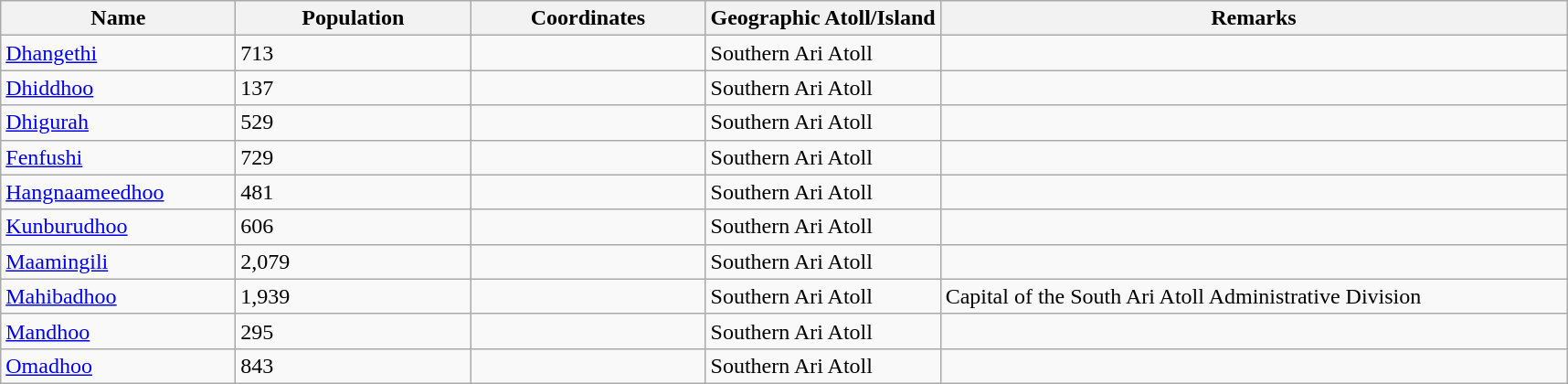<table class="wikitable sortable">
<tr>
<th style="width:15%">Name</th>
<th style="width:15%">Population</th>
<th style="width:15%">Coordinates</th>
<th style="width:15%">Geographic Atoll/Island</th>
<th style="width:40%">Remarks</th>
</tr>
<tr>
<td><a href='#'>Dhangethi</a></td>
<td>713</td>
<td></td>
<td>Southern Ari Atoll</td>
<td></td>
</tr>
<tr>
<td><a href='#'>Dhiddhoo</a></td>
<td>137</td>
<td></td>
<td>Southern Ari Atoll</td>
<td></td>
</tr>
<tr>
<td><a href='#'>Dhigurah</a></td>
<td>529</td>
<td></td>
<td>Southern Ari Atoll</td>
<td></td>
</tr>
<tr>
<td><a href='#'>Fenfushi</a></td>
<td>729</td>
<td></td>
<td>Southern Ari Atoll</td>
<td></td>
</tr>
<tr>
<td><a href='#'>Hangnaameedhoo</a></td>
<td>481</td>
<td></td>
<td>Southern Ari Atoll</td>
<td></td>
</tr>
<tr>
<td><a href='#'>Kunburudhoo</a></td>
<td>606</td>
<td></td>
<td>Southern Ari Atoll</td>
<td></td>
</tr>
<tr>
<td><a href='#'>Maamingili</a></td>
<td>2,079</td>
<td></td>
<td>Southern Ari Atoll</td>
<td></td>
</tr>
<tr>
<td><a href='#'>Mahibadhoo</a></td>
<td>1,939</td>
<td></td>
<td>Southern Ari Atoll</td>
<td>Capital of the South Ari Atoll Administrative Division</td>
</tr>
<tr>
<td><a href='#'>Mandhoo</a></td>
<td>295</td>
<td></td>
<td>Southern Ari Atoll</td>
<td></td>
</tr>
<tr>
<td><a href='#'>Omadhoo</a></td>
<td>843</td>
<td></td>
<td>Southern Ari Atoll</td>
<td></td>
</tr>
</table>
